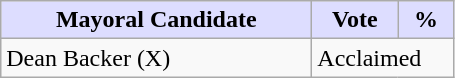<table class="wikitable">
<tr>
<th style="background:#ddf; width:200px;">Mayoral Candidate </th>
<th style="background:#ddf; width:50px;">Vote</th>
<th style="background:#ddf; width:30px;">%</th>
</tr>
<tr>
<td>Dean Backer (X)</td>
<td colspan="2">Acclaimed</td>
</tr>
</table>
